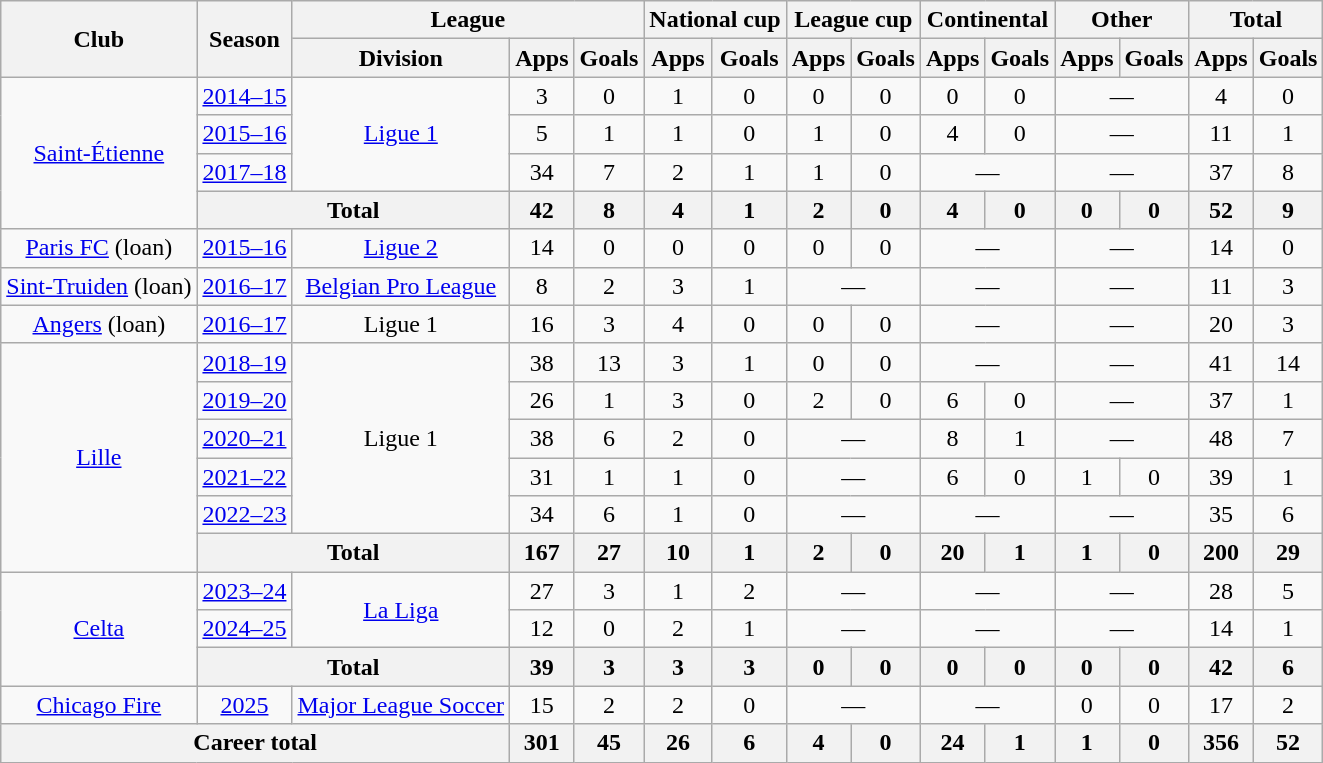<table class="wikitable" style="text-align:center">
<tr>
<th rowspan="2">Club</th>
<th rowspan="2">Season</th>
<th colspan="3">League</th>
<th colspan="2">National cup</th>
<th colspan="2">League cup</th>
<th colspan="2">Continental</th>
<th colspan="2">Other</th>
<th colspan="2">Total</th>
</tr>
<tr>
<th>Division</th>
<th>Apps</th>
<th>Goals</th>
<th>Apps</th>
<th>Goals</th>
<th>Apps</th>
<th>Goals</th>
<th>Apps</th>
<th>Goals</th>
<th>Apps</th>
<th>Goals</th>
<th>Apps</th>
<th>Goals</th>
</tr>
<tr>
<td rowspan="4"><a href='#'>Saint-Étienne</a></td>
<td><a href='#'>2014–15</a></td>
<td rowspan="3"><a href='#'>Ligue 1</a></td>
<td>3</td>
<td>0</td>
<td>1</td>
<td>0</td>
<td>0</td>
<td>0</td>
<td>0</td>
<td>0</td>
<td colspan="2">—</td>
<td>4</td>
<td>0</td>
</tr>
<tr>
<td><a href='#'>2015–16</a></td>
<td>5</td>
<td>1</td>
<td>1</td>
<td>0</td>
<td>1</td>
<td>0</td>
<td>4</td>
<td>0</td>
<td colspan="2">—</td>
<td>11</td>
<td>1</td>
</tr>
<tr>
<td><a href='#'>2017–18</a></td>
<td>34</td>
<td>7</td>
<td>2</td>
<td>1</td>
<td>1</td>
<td>0</td>
<td colspan="2">—</td>
<td colspan="2">—</td>
<td>37</td>
<td>8</td>
</tr>
<tr>
<th colspan="2">Total</th>
<th>42</th>
<th>8</th>
<th>4</th>
<th>1</th>
<th>2</th>
<th>0</th>
<th>4</th>
<th>0</th>
<th>0</th>
<th>0</th>
<th>52</th>
<th>9</th>
</tr>
<tr>
<td><a href='#'>Paris FC</a> (loan)</td>
<td><a href='#'>2015–16</a></td>
<td><a href='#'>Ligue 2</a></td>
<td>14</td>
<td>0</td>
<td>0</td>
<td>0</td>
<td>0</td>
<td>0</td>
<td colspan="2">—</td>
<td colspan="2">—</td>
<td>14</td>
<td>0</td>
</tr>
<tr>
<td><a href='#'>Sint-Truiden</a> (loan)</td>
<td><a href='#'>2016–17</a></td>
<td><a href='#'>Belgian Pro League</a></td>
<td>8</td>
<td>2</td>
<td>3</td>
<td>1</td>
<td colspan="2">—</td>
<td colspan="2">—</td>
<td colspan="2">—</td>
<td>11</td>
<td>3</td>
</tr>
<tr>
<td><a href='#'>Angers</a> (loan)</td>
<td><a href='#'>2016–17</a></td>
<td>Ligue 1</td>
<td>16</td>
<td>3</td>
<td>4</td>
<td>0</td>
<td>0</td>
<td>0</td>
<td colspan="2">—</td>
<td colspan="2">—</td>
<td>20</td>
<td>3</td>
</tr>
<tr>
<td rowspan="6"><a href='#'>Lille</a></td>
<td><a href='#'>2018–19</a></td>
<td rowspan="5">Ligue 1</td>
<td>38</td>
<td>13</td>
<td>3</td>
<td>1</td>
<td>0</td>
<td>0</td>
<td colspan="2">—</td>
<td colspan="2">—</td>
<td>41</td>
<td>14</td>
</tr>
<tr>
<td><a href='#'>2019–20</a></td>
<td>26</td>
<td>1</td>
<td>3</td>
<td>0</td>
<td>2</td>
<td>0</td>
<td>6</td>
<td>0</td>
<td colspan="2">—</td>
<td>37</td>
<td>1</td>
</tr>
<tr>
<td><a href='#'>2020–21</a></td>
<td>38</td>
<td>6</td>
<td>2</td>
<td>0</td>
<td colspan="2">—</td>
<td>8</td>
<td>1</td>
<td colspan="2">—</td>
<td>48</td>
<td>7</td>
</tr>
<tr>
<td><a href='#'>2021–22</a></td>
<td>31</td>
<td>1</td>
<td>1</td>
<td>0</td>
<td colspan="2">—</td>
<td>6</td>
<td>0</td>
<td>1</td>
<td>0</td>
<td>39</td>
<td>1</td>
</tr>
<tr>
<td><a href='#'>2022–23</a></td>
<td>34</td>
<td>6</td>
<td>1</td>
<td>0</td>
<td colspan="2">—</td>
<td colspan="2">—</td>
<td colspan="2">—</td>
<td>35</td>
<td>6</td>
</tr>
<tr>
<th colspan="2">Total</th>
<th>167</th>
<th>27</th>
<th>10</th>
<th>1</th>
<th>2</th>
<th>0</th>
<th>20</th>
<th>1</th>
<th>1</th>
<th>0</th>
<th>200</th>
<th>29</th>
</tr>
<tr>
<td rowspan="3"><a href='#'>Celta</a></td>
<td><a href='#'>2023–24</a></td>
<td rowspan="2"><a href='#'>La Liga</a></td>
<td>27</td>
<td>3</td>
<td>1</td>
<td>2</td>
<td colspan="2">—</td>
<td colspan="2">—</td>
<td colspan="2">—</td>
<td>28</td>
<td>5</td>
</tr>
<tr>
<td><a href='#'>2024–25</a></td>
<td>12</td>
<td>0</td>
<td>2</td>
<td>1</td>
<td colspan="2">—</td>
<td colspan="2">—</td>
<td colspan="2">—</td>
<td>14</td>
<td>1</td>
</tr>
<tr>
<th colspan="2">Total</th>
<th>39</th>
<th>3</th>
<th>3</th>
<th>3</th>
<th>0</th>
<th>0</th>
<th>0</th>
<th>0</th>
<th>0</th>
<th>0</th>
<th>42</th>
<th>6</th>
</tr>
<tr>
<td><a href='#'>Chicago Fire</a></td>
<td><a href='#'>2025</a></td>
<td><a href='#'>Major League Soccer</a></td>
<td>15</td>
<td>2</td>
<td>2</td>
<td>0</td>
<td colspan="2">—</td>
<td colspan="2">—</td>
<td>0</td>
<td>0</td>
<td>17</td>
<td>2</td>
</tr>
<tr>
<th colspan="3">Career total</th>
<th>301</th>
<th>45</th>
<th>26</th>
<th>6</th>
<th>4</th>
<th>0</th>
<th>24</th>
<th>1</th>
<th>1</th>
<th>0</th>
<th>356</th>
<th>52</th>
</tr>
</table>
